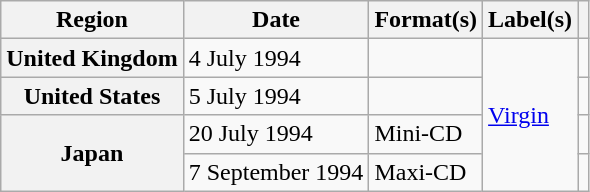<table class="wikitable plainrowheaders">
<tr>
<th scope="col">Region</th>
<th scope="col">Date</th>
<th scope="col">Format(s)</th>
<th scope="col">Label(s)</th>
<th scope="col"></th>
</tr>
<tr>
<th scope="row">United Kingdom</th>
<td>4 July 1994</td>
<td></td>
<td rowspan="4"><a href='#'>Virgin</a></td>
<td></td>
</tr>
<tr>
<th scope="row">United States</th>
<td>5 July 1994</td>
<td></td>
<td></td>
</tr>
<tr>
<th scope="row" rowspan="2">Japan</th>
<td>20 July 1994</td>
<td>Mini-CD</td>
<td></td>
</tr>
<tr>
<td>7 September 1994</td>
<td>Maxi-CD</td>
<td></td>
</tr>
</table>
